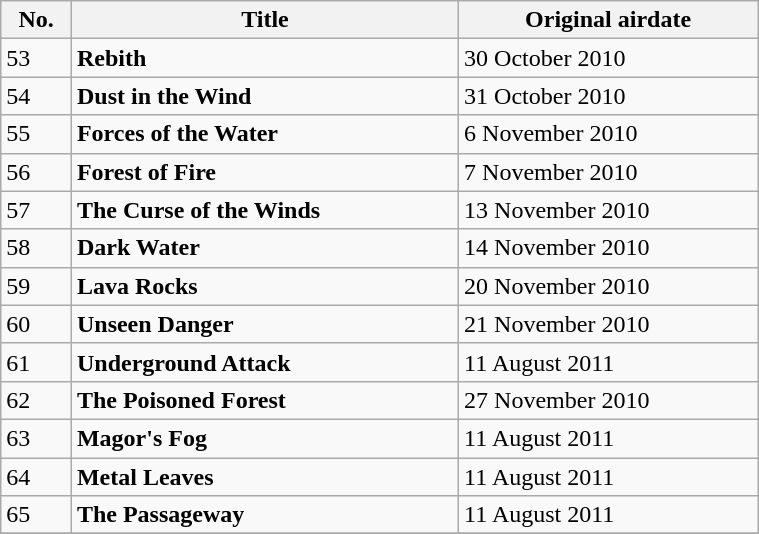<table class="wikitable" style="width:40%;">
<tr>
<th>No.</th>
<th>Title</th>
<th>Original airdate</th>
</tr>
<tr>
<td>53</td>
<td><strong>Rebith</strong></td>
<td>30 October 2010</td>
</tr>
<tr>
<td>54</td>
<td><strong>Dust in the Wind</strong></td>
<td>31 October 2010</td>
</tr>
<tr>
<td>55</td>
<td><strong>Forces of the Water</strong></td>
<td>6 November 2010</td>
</tr>
<tr>
<td>56</td>
<td><strong>Forest of Fire</strong></td>
<td>7 November 2010</td>
</tr>
<tr>
<td>57</td>
<td><strong>The Curse of the Winds</strong></td>
<td>13 November 2010</td>
</tr>
<tr>
<td>58</td>
<td><strong>Dark Water</strong></td>
<td>14 November 2010</td>
</tr>
<tr>
<td>59</td>
<td><strong>Lava Rocks</strong></td>
<td>20 November 2010</td>
</tr>
<tr>
<td>60</td>
<td><strong>Unseen Danger</strong></td>
<td>21 November 2010</td>
</tr>
<tr>
<td>61</td>
<td><strong>Underground Attack</strong></td>
<td>11 August 2011</td>
</tr>
<tr>
<td>62</td>
<td><strong>The Poisoned Forest</strong></td>
<td>27 November 2010</td>
</tr>
<tr>
<td>63</td>
<td><strong>Magor's Fog</strong></td>
<td>11 August 2011</td>
</tr>
<tr>
<td>64</td>
<td><strong>Metal Leaves</strong></td>
<td>11 August 2011</td>
</tr>
<tr>
<td>65</td>
<td><strong>The Passageway</strong></td>
<td>11 August 2011</td>
</tr>
<tr>
</tr>
</table>
